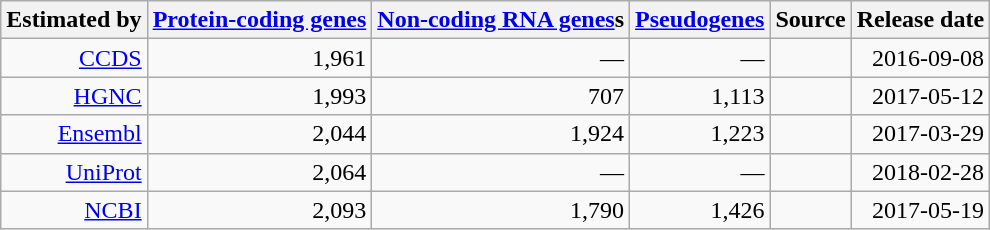<table class="wikitable" style="text-align:right">
<tr>
<th>Estimated by</th>
<th><a href='#'>Protein-coding genes</a></th>
<th><a href='#'>Non-coding RNA genes</a>s</th>
<th><a href='#'>Pseudogenes</a></th>
<th>Source</th>
<th>Release date</th>
</tr>
<tr>
<td><a href='#'>CCDS</a></td>
<td>1,961</td>
<td>—</td>
<td>—</td>
<td style="text-align:center"></td>
<td>2016-09-08</td>
</tr>
<tr>
<td><a href='#'>HGNC</a></td>
<td>1,993</td>
<td>707</td>
<td>1,113</td>
<td style="text-align:center"></td>
<td>2017-05-12</td>
</tr>
<tr>
<td><a href='#'>Ensembl</a></td>
<td>2,044</td>
<td>1,924</td>
<td>1,223</td>
<td style="text-align:center"></td>
<td>2017-03-29</td>
</tr>
<tr>
<td><a href='#'>UniProt</a></td>
<td>2,064</td>
<td>—</td>
<td>—</td>
<td style="text-align:center"></td>
<td>2018-02-28</td>
</tr>
<tr>
<td><a href='#'>NCBI</a></td>
<td>2,093</td>
<td>1,790</td>
<td>1,426</td>
<td style="text-align:center"></td>
<td>2017-05-19</td>
</tr>
</table>
